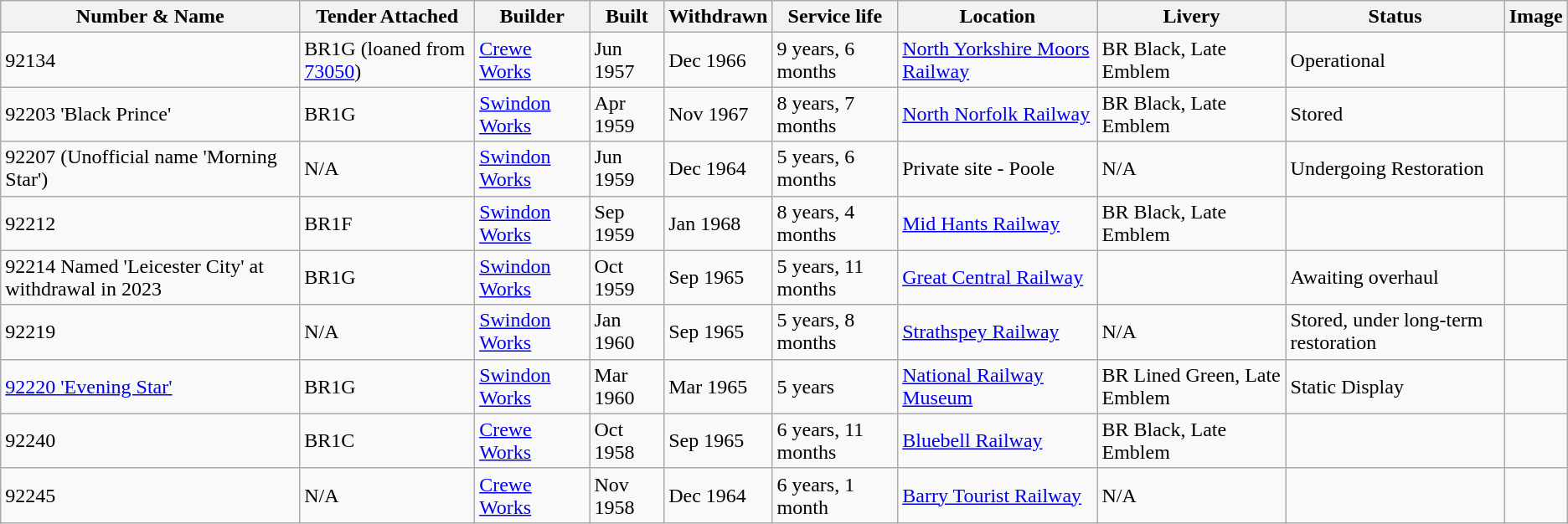<table class="wikitable sortable">
<tr>
<th align=left>Number & Name</th>
<th align=left>Tender Attached</th>
<th align=left>Builder</th>
<th align=left>Built</th>
<th align=left>Withdrawn</th>
<th align=left>Service life</th>
<th align=left>Location</th>
<th align=left>Livery</th>
<th align=left>Status</th>
<th align=left>Image</th>
</tr>
<tr>
<td align=left>92134</td>
<td align=left>BR1G (loaned from <a href='#'>73050</a>)</td>
<td align=left><a href='#'>Crewe Works</a></td>
<td align=left>Jun 1957</td>
<td align=left>Dec 1966</td>
<td align=left>9 years, 6 months</td>
<td align=left><a href='#'>North Yorkshire Moors Railway</a></td>
<td align=left>BR Black, Late Emblem</td>
<td align=left>Operational</td>
<td></td>
</tr>
<tr>
<td align=left>92203 'Black Prince'</td>
<td align=left>BR1G</td>
<td align=left><a href='#'>Swindon Works</a></td>
<td align=left>Apr 1959</td>
<td align=left>Nov 1967</td>
<td align=left>8 years, 7 months</td>
<td align=left><a href='#'>North Norfolk Railway</a></td>
<td align=left>BR Black, Late Emblem</td>
<td align=left>Stored</td>
<td></td>
</tr>
<tr>
<td align=left>92207 (Unofficial name 'Morning Star')</td>
<td align=left>N/A</td>
<td align=left><a href='#'>Swindon Works</a></td>
<td align=left>Jun 1959</td>
<td align=left>Dec 1964</td>
<td align=left>5 years, 6 months</td>
<td align=left>Private site - Poole</td>
<td align=left>N/A</td>
<td align=left>Undergoing Restoration</td>
<td></td>
</tr>
<tr>
<td align=left>92212</td>
<td align=left>BR1F</td>
<td align=left><a href='#'>Swindon Works</a></td>
<td align=left>Sep 1959</td>
<td align=left>Jan 1968</td>
<td align=left>8 years, 4 months</td>
<td align=left><a href='#'>Mid Hants Railway</a></td>
<td align=left>BR Black, Late Emblem</td>
<td align=left></td>
<td align=left></td>
</tr>
<tr>
<td align=left>92214 Named 'Leicester City' at withdrawal in 2023</td>
<td align=left>BR1G</td>
<td align=left><a href='#'>Swindon Works</a></td>
<td align=left>Oct 1959</td>
<td align=left>Sep 1965</td>
<td align=left>5 years, 11 months</td>
<td align=left><a href='#'>Great Central Railway</a></td>
<td align=left></td>
<td align=left>Awaiting overhaul</td>
<td></td>
</tr>
<tr>
<td align=left>92219</td>
<td align=left>N/A</td>
<td align=left><a href='#'>Swindon Works</a></td>
<td align=left>Jan 1960</td>
<td align=left>Sep 1965</td>
<td align=left>5 years, 8 months</td>
<td align=left><a href='#'>Strathspey Railway</a></td>
<td align=left>N/A</td>
<td align=left>Stored, under long-term restoration</td>
<td></td>
</tr>
<tr>
<td align=left><a href='#'>92220 'Evening Star'</a></td>
<td align=left>BR1G</td>
<td align=left><a href='#'>Swindon Works</a></td>
<td align=left>Mar 1960</td>
<td align=left>Mar 1965</td>
<td align=left>5 years</td>
<td align=left><a href='#'>National Railway Museum</a></td>
<td align=left>BR Lined Green, Late Emblem</td>
<td align=left>Static Display</td>
<td></td>
</tr>
<tr>
<td align=left>92240</td>
<td align=left>BR1C</td>
<td align=left><a href='#'>Crewe Works</a></td>
<td align=left>Oct 1958</td>
<td align=left>Sep 1965</td>
<td align=left>6 years, 11 months</td>
<td align=left><a href='#'>Bluebell Railway</a></td>
<td align=left>BR Black, Late Emblem</td>
<td align=left></td>
<td></td>
</tr>
<tr>
<td align=left>92245</td>
<td align=left>N/A</td>
<td align=left><a href='#'>Crewe Works</a></td>
<td align=left>Nov 1958</td>
<td align=left>Dec 1964</td>
<td align=left>6 years, 1 month</td>
<td align=left><a href='#'>Barry Tourist Railway</a></td>
<td align=left>N/A</td>
<td align=left></td>
<td></td>
</tr>
</table>
